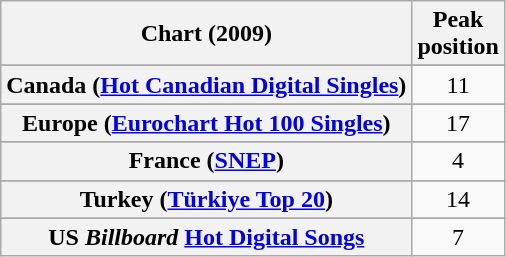<table class="wikitable sortable plainrowheaders" style="text-align:center">
<tr>
<th scope="col">Chart (2009)</th>
<th scope="col">Peak<br>position</th>
</tr>
<tr>
</tr>
<tr>
<th scope="row">Canada (<a href='#'>Hot Canadian Digital Singles</a>)</th>
<td>11</td>
</tr>
<tr>
</tr>
<tr>
<th scope="row">Europe (<a href='#'>Eurochart Hot 100 Singles</a>)</th>
<td>17</td>
</tr>
<tr>
</tr>
<tr>
<th scope="row">France (<a href='#'>SNEP</a>)</th>
<td>4</td>
</tr>
<tr>
</tr>
<tr>
</tr>
<tr>
</tr>
<tr>
</tr>
<tr>
</tr>
<tr>
</tr>
<tr>
</tr>
<tr>
<th scope="row">Turkey (<a href='#'>Türkiye Top 20</a>)</th>
<td>14</td>
</tr>
<tr>
</tr>
<tr>
<th scope="row">US <em>Billboard</em> <a href='#'>Hot Digital Songs</a></th>
<td>7</td>
</tr>
</table>
